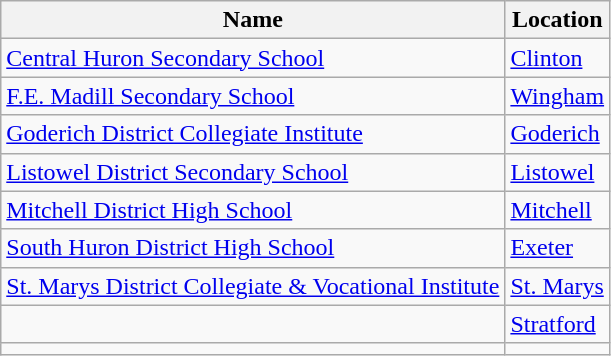<table class="wikitable sortable">
<tr>
<th scope="col">Name</th>
<th scope="col">Location</th>
</tr>
<tr>
<td><a href='#'>Central Huron Secondary School</a></td>
<td><a href='#'>Clinton</a></td>
</tr>
<tr>
<td><a href='#'>F.E. Madill Secondary School</a></td>
<td><a href='#'>Wingham</a></td>
</tr>
<tr>
<td><a href='#'>Goderich District Collegiate Institute</a></td>
<td><a href='#'>Goderich</a></td>
</tr>
<tr>
<td><a href='#'>Listowel District Secondary School</a></td>
<td><a href='#'>Listowel</a></td>
</tr>
<tr>
<td><a href='#'>Mitchell District High School</a></td>
<td><a href='#'>Mitchell</a></td>
</tr>
<tr>
<td><a href='#'>South Huron District High School</a></td>
<td><a href='#'>Exeter</a></td>
</tr>
<tr>
<td><a href='#'>St. Marys District Collegiate & Vocational Institute</a></td>
<td><a href='#'>St. Marys</a></td>
</tr>
<tr>
<td></td>
<td><a href='#'>Stratford</a></td>
</tr>
<tr>
<td></td>
<td></td>
</tr>
</table>
